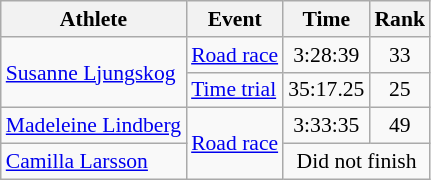<table class=wikitable style="font-size:90%">
<tr>
<th>Athlete</th>
<th>Event</th>
<th>Time</th>
<th>Rank</th>
</tr>
<tr align=center>
<td align=left rowspan=2><a href='#'>Susanne Ljungskog</a></td>
<td align=left><a href='#'>Road race</a></td>
<td>3:28:39</td>
<td>33</td>
</tr>
<tr align=center>
<td align=left><a href='#'>Time trial</a></td>
<td>35:17.25</td>
<td>25</td>
</tr>
<tr align=center>
<td align=left><a href='#'>Madeleine Lindberg</a></td>
<td align=left rowspan=2><a href='#'>Road race</a></td>
<td>3:33:35</td>
<td>49</td>
</tr>
<tr align=center>
<td align=left><a href='#'>Camilla Larsson</a></td>
<td colspan=2>Did not finish</td>
</tr>
</table>
